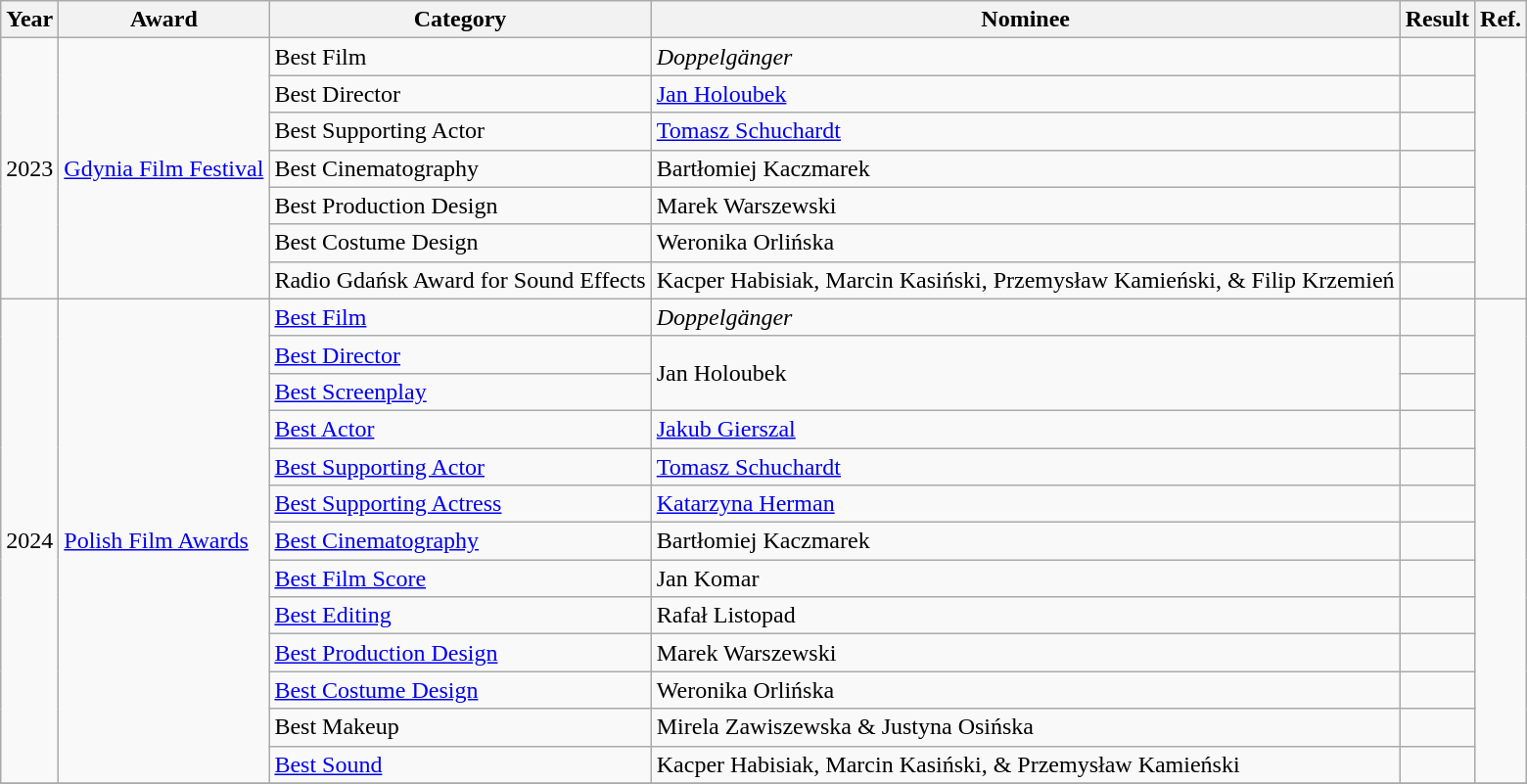<table class="wikitable">
<tr>
<th>Year</th>
<th>Award</th>
<th>Category</th>
<th>Nominee</th>
<th>Result</th>
<th>Ref.</th>
</tr>
<tr>
<td rowspan="7">2023</td>
<td rowspan="7"><a href='#'>Gdynia Film Festival</a></td>
<td>Best Film</td>
<td><em>Doppelgänger</em></td>
<td></td>
<td rowspan="7"></td>
</tr>
<tr>
<td>Best Director</td>
<td><a href='#'>Jan Holoubek</a></td>
<td></td>
</tr>
<tr>
<td>Best Supporting Actor</td>
<td><a href='#'>Tomasz Schuchardt</a></td>
<td></td>
</tr>
<tr>
<td>Best Cinematography</td>
<td>Bartłomiej Kaczmarek</td>
<td></td>
</tr>
<tr>
<td>Best Production Design</td>
<td>Marek Warszewski</td>
<td></td>
</tr>
<tr>
<td>Best Costume Design</td>
<td>Weronika Orlińska</td>
<td></td>
</tr>
<tr>
<td>Radio Gdańsk Award for Sound Effects</td>
<td>Kacper Habisiak, Marcin Kasiński, Przemysław Kamieński, & Filip Krzemień</td>
<td></td>
</tr>
<tr>
<td rowspan="13">2024</td>
<td rowspan="13"><a href='#'>Polish Film Awards</a></td>
<td><a href='#'>Best Film</a></td>
<td><em>Doppelgänger</em></td>
<td></td>
<td rowspan="13"></td>
</tr>
<tr>
<td><a href='#'>Best Director</a></td>
<td rowspan="2">Jan Holoubek</td>
<td></td>
</tr>
<tr>
<td><a href='#'>Best Screenplay</a></td>
<td></td>
</tr>
<tr>
<td><a href='#'>Best Actor</a></td>
<td><a href='#'>Jakub Gierszal</a></td>
<td></td>
</tr>
<tr>
<td><a href='#'>Best Supporting Actor</a></td>
<td><a href='#'>Tomasz Schuchardt</a></td>
<td></td>
</tr>
<tr>
<td><a href='#'>Best Supporting Actress</a></td>
<td><a href='#'>Katarzyna Herman</a></td>
<td></td>
</tr>
<tr>
<td><a href='#'>Best Cinematography</a></td>
<td>Bartłomiej Kaczmarek</td>
<td></td>
</tr>
<tr>
<td><a href='#'>Best Film Score</a></td>
<td>Jan Komar</td>
<td></td>
</tr>
<tr>
<td><a href='#'>Best Editing</a></td>
<td>Rafał Listopad</td>
<td></td>
</tr>
<tr>
<td><a href='#'>Best Production Design</a></td>
<td>Marek Warszewski</td>
<td></td>
</tr>
<tr>
<td><a href='#'>Best Costume Design</a></td>
<td>Weronika Orlińska</td>
<td></td>
</tr>
<tr>
<td>Best Makeup</td>
<td>Mirela Zawiszewska & Justyna Osińska</td>
<td></td>
</tr>
<tr>
<td><a href='#'>Best Sound</a></td>
<td>Kacper Habisiak, Marcin Kasiński, & Przemysław Kamieński</td>
<td></td>
</tr>
<tr>
</tr>
</table>
